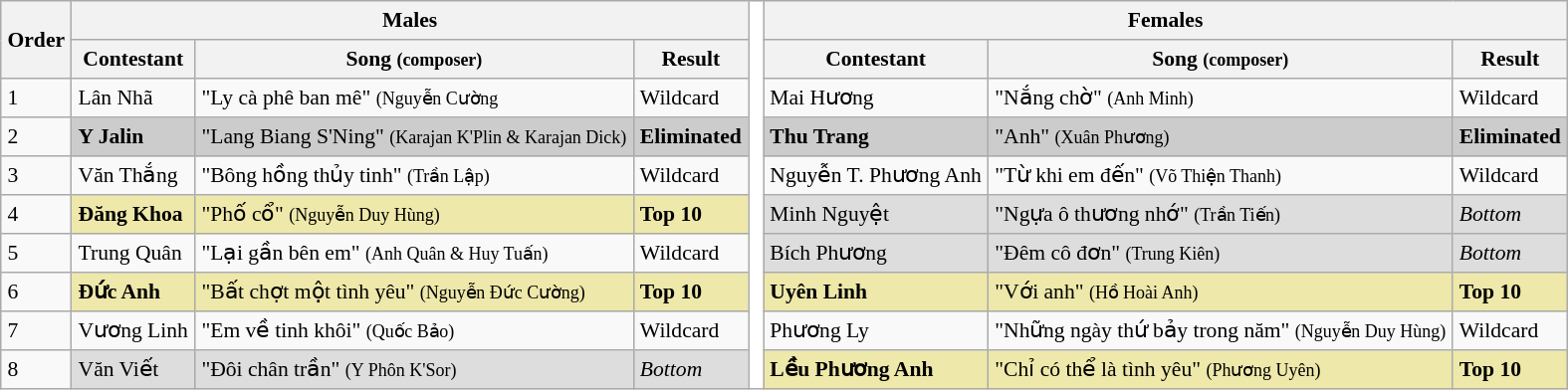<table border="8" cellpadding="4" cellspacing="0" style="margin:  1em 1em 1em 0; background: #f9f9f9; border: 1px #aaa  solid; border-collapse: collapse; font-size: 90%;">
<tr bgcolor="#f2f2f2">
<th rowspan="2">Order</th>
<th colspan="3">Males</th>
<th rowspan="10"  bgcolor="#FFFFFF" width="1px"></th>
<th colspan="3">Females</th>
</tr>
<tr bgcolor="#f2f2f2">
<th>Contestant</th>
<th>Song <small>(composer)</small></th>
<th>Result</th>
<th>Contestant</th>
<th>Song <small>(composer)</small></th>
<th>Result</th>
</tr>
<tr>
<td>1</td>
<td>Lân Nhã</td>
<td>"Ly cà phê ban mê" <small>(Nguyễn Cường</small></td>
<td>Wildcard</td>
<td>Mai Hương</td>
<td>"Nắng chờ"  <small>(Anh Minh)</small></td>
<td>Wildcard</td>
</tr>
<tr>
<td>2</td>
<td bgcolor="#CCCCCC"><strong>Y Jalin</strong></td>
<td bgcolor="#CCCCCC">"Lang Biang S'Ning" <small>(Karajan K'Plin & Karajan Dick)</small></td>
<td bgcolor="#CCCCCC"><strong>Eliminated</strong></td>
<td bgcolor="#CCCCCC"><strong>Thu Trang</strong></td>
<td bgcolor="#CCCCCC">"Anh" <small>(Xuân Phương)</small></td>
<td bgcolor="#CCCCCC"><strong>Eliminated</strong></td>
</tr>
<tr>
<td>3</td>
<td>Văn Thắng</td>
<td>"Bông hồng thủy tinh" <small>(Trần Lập)</small></td>
<td>Wildcard</td>
<td>Nguyễn T. Phương Anh</td>
<td>"Từ khi em đến" <small>(Võ Thiện Thanh)</small></td>
<td>Wildcard</td>
</tr>
<tr>
<td>4</td>
<td bgcolor="palegoldenrod"><strong>Đăng Khoa</strong></td>
<td bgcolor="palegoldenrod">"Phố cổ" <small>(Nguyễn Duy Hùng)</small></td>
<td bgcolor="palegoldenrod"><strong>Top 10</strong></td>
<td bgcolor="#dddddd">Minh Nguyệt</td>
<td bgcolor="#dddddd">"Ngựa ô thương nhớ" <small>(Trần Tiến)</small></td>
<td bgcolor="#dddddd"><em>Bottom</em></td>
</tr>
<tr>
<td>5</td>
<td>Trung Quân</td>
<td>"Lại gần bên em" <small>(Anh Quân & Huy Tuấn)</small></td>
<td>Wildcard</td>
<td bgcolor="#dddddd">Bích Phương</td>
<td bgcolor="#dddddd">"Đêm cô đơn" <small>(Trung Kiên)</small></td>
<td bgcolor="#dddddd"><em>Bottom</em></td>
</tr>
<tr>
<td>6</td>
<td bgcolor="palegoldenrod"><strong>Đức Anh</strong></td>
<td bgcolor="palegoldenrod">"Bất chợt một tình yêu" <small>(Nguyễn Đức Cường)</small></td>
<td bgcolor="palegoldenrod"><strong>Top 10</strong></td>
<td bgcolor="palegoldenrod"><strong>Uyên Linh</strong></td>
<td bgcolor="palegoldenrod">"Với anh" <small>(Hồ Hoài Anh)</small></td>
<td bgcolor="palegoldenrod"><strong>Top 10</strong></td>
</tr>
<tr>
<td>7</td>
<td>Vương Linh</td>
<td>"Em về tinh khôi" <small>(Quốc Bảo)</small></td>
<td>Wildcard</td>
<td>Phương Ly</td>
<td>"Những ngày thứ bảy trong năm" <small>(Nguyễn Duy Hùng)</small></td>
<td>Wildcard</td>
</tr>
<tr>
<td>8</td>
<td bgcolor="#dddddd">Văn Viết</td>
<td bgcolor="#dddddd">"Đôi chân trần" <small>(Y Phôn K'Sor)</small></td>
<td bgcolor="#dddddd"><em>Bottom</em></td>
<td bgcolor="palegoldenrod"><strong>Lều Phương Anh</strong></td>
<td bgcolor="palegoldenrod">"Chỉ có thể là tình yêu" <small>(Phương Uyên)</small></td>
<td bgcolor="palegoldenrod"><strong>Top 10</strong></td>
</tr>
</table>
